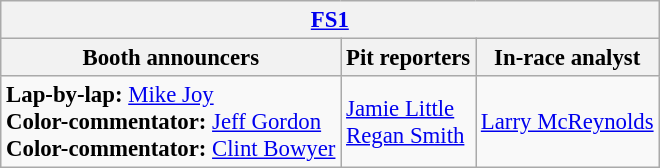<table class="wikitable" style="font-size: 95%">
<tr>
<th colspan="3"><a href='#'>FS1</a></th>
</tr>
<tr>
<th>Booth announcers</th>
<th>Pit reporters</th>
<th>In-race analyst</th>
</tr>
<tr>
<td><strong>Lap-by-lap:</strong> <a href='#'>Mike Joy</a><br><strong>Color-commentator:</strong> <a href='#'>Jeff Gordon</a><br><strong>Color-commentator:</strong> <a href='#'>Clint Bowyer</a></td>
<td><a href='#'>Jamie Little</a><br><a href='#'>Regan Smith</a></td>
<td><a href='#'>Larry McReynolds</a></td>
</tr>
</table>
